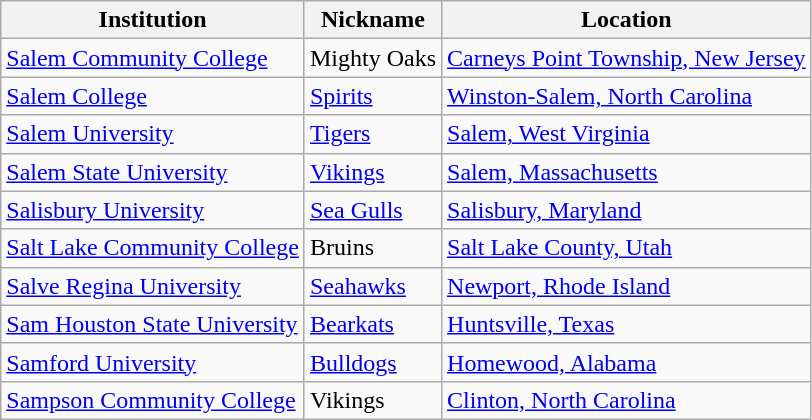<table class="wikitable">
<tr>
<th>Institution</th>
<th>Nickname</th>
<th>Location</th>
</tr>
<tr>
<td><a href='#'>Salem Community College</a></td>
<td>Mighty Oaks</td>
<td><a href='#'>Carneys Point Township, New Jersey</a></td>
</tr>
<tr>
<td><a href='#'>Salem College</a></td>
<td><a href='#'>Spirits</a></td>
<td><a href='#'>Winston-Salem, North Carolina</a></td>
</tr>
<tr>
<td><a href='#'>Salem University</a></td>
<td><a href='#'>Tigers</a></td>
<td><a href='#'>Salem, West Virginia</a></td>
</tr>
<tr>
<td><a href='#'>Salem State University</a></td>
<td><a href='#'>Vikings</a></td>
<td><a href='#'>Salem, Massachusetts</a></td>
</tr>
<tr>
<td><a href='#'>Salisbury University</a></td>
<td><a href='#'>Sea Gulls</a></td>
<td><a href='#'>Salisbury, Maryland</a></td>
</tr>
<tr>
<td><a href='#'>Salt Lake Community College</a></td>
<td>Bruins</td>
<td><a href='#'>Salt Lake County, Utah</a></td>
</tr>
<tr>
<td><a href='#'>Salve Regina University</a></td>
<td><a href='#'>Seahawks</a></td>
<td><a href='#'>Newport, Rhode Island</a></td>
</tr>
<tr>
<td><a href='#'>Sam Houston State University</a></td>
<td><a href='#'>Bearkats</a></td>
<td><a href='#'>Huntsville, Texas</a></td>
</tr>
<tr>
<td><a href='#'>Samford University</a></td>
<td><a href='#'>Bulldogs</a></td>
<td><a href='#'>Homewood, Alabama</a></td>
</tr>
<tr>
<td><a href='#'>Sampson Community College</a></td>
<td>Vikings</td>
<td><a href='#'>Clinton, North Carolina</a></td>
</tr>
</table>
